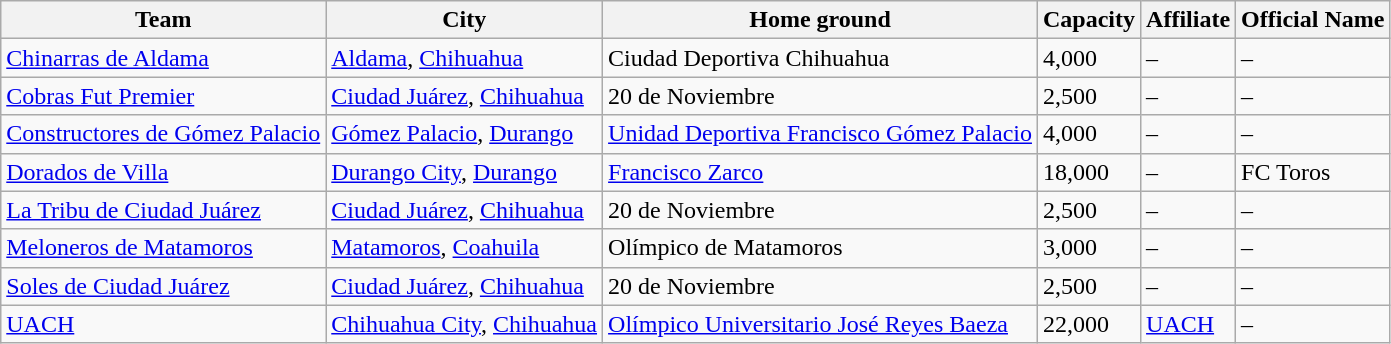<table class="wikitable sortable">
<tr>
<th>Team</th>
<th>City</th>
<th>Home ground</th>
<th>Capacity</th>
<th>Affiliate</th>
<th>Official Name</th>
</tr>
<tr>
<td><a href='#'>Chinarras de Aldama</a></td>
<td><a href='#'>Aldama</a>, <a href='#'>Chihuahua</a></td>
<td>Ciudad Deportiva Chihuahua</td>
<td>4,000</td>
<td>–</td>
<td>–</td>
</tr>
<tr>
<td><a href='#'>Cobras Fut Premier</a></td>
<td><a href='#'>Ciudad Juárez</a>, <a href='#'>Chihuahua</a></td>
<td>20 de Noviembre</td>
<td>2,500</td>
<td>–</td>
<td>–</td>
</tr>
<tr>
<td><a href='#'>Constructores de Gómez Palacio</a></td>
<td><a href='#'>Gómez Palacio</a>, <a href='#'>Durango</a></td>
<td><a href='#'>Unidad Deportiva Francisco Gómez Palacio</a></td>
<td>4,000</td>
<td>–</td>
<td>–</td>
</tr>
<tr>
<td><a href='#'>Dorados de Villa</a></td>
<td><a href='#'>Durango City</a>, <a href='#'>Durango</a></td>
<td><a href='#'>Francisco Zarco</a></td>
<td>18,000</td>
<td>–</td>
<td>FC Toros</td>
</tr>
<tr>
<td><a href='#'>La Tribu de Ciudad Juárez</a></td>
<td><a href='#'>Ciudad Juárez</a>, <a href='#'>Chihuahua</a></td>
<td>20 de Noviembre</td>
<td>2,500</td>
<td>–</td>
<td>–</td>
</tr>
<tr>
<td><a href='#'>Meloneros de Matamoros</a></td>
<td><a href='#'>Matamoros</a>, <a href='#'>Coahuila</a></td>
<td>Olímpico de Matamoros</td>
<td>3,000</td>
<td>–</td>
<td>–</td>
</tr>
<tr>
<td><a href='#'>Soles de Ciudad Juárez</a></td>
<td><a href='#'>Ciudad Juárez</a>, <a href='#'>Chihuahua</a></td>
<td>20 de Noviembre</td>
<td>2,500</td>
<td>–</td>
<td>–</td>
</tr>
<tr>
<td><a href='#'>UACH</a></td>
<td><a href='#'>Chihuahua City</a>, <a href='#'>Chihuahua</a></td>
<td><a href='#'>Olímpico Universitario José Reyes Baeza</a></td>
<td>22,000</td>
<td><a href='#'>UACH</a></td>
<td>–</td>
</tr>
</table>
